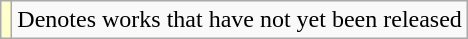<table class="wikitable">
<tr>
<td style="background:#FFFFCC;"></td>
<td>Denotes works that have not yet been released</td>
</tr>
</table>
